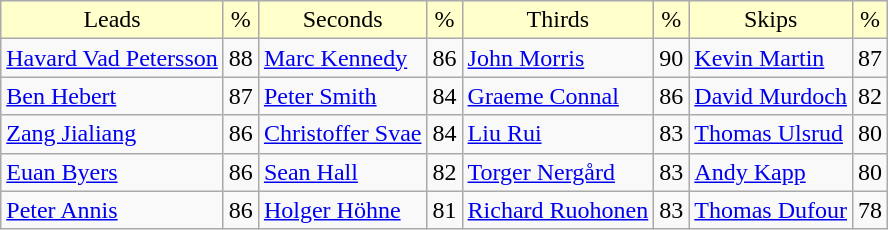<table class="wikitable">
<tr align=center bgcolor="#ffffcc">
<td>Leads</td>
<td>%</td>
<td>Seconds</td>
<td>%</td>
<td>Thirds</td>
<td>%</td>
<td>Skips</td>
<td>%</td>
</tr>
<tr>
<td> <a href='#'>Havard Vad Petersson</a></td>
<td>88</td>
<td> <a href='#'>Marc Kennedy</a></td>
<td>86</td>
<td> <a href='#'>John Morris</a></td>
<td>90</td>
<td> <a href='#'>Kevin Martin</a></td>
<td>87</td>
</tr>
<tr>
<td> <a href='#'>Ben Hebert</a></td>
<td>87</td>
<td> <a href='#'>Peter Smith</a></td>
<td>84</td>
<td> <a href='#'>Graeme Connal</a></td>
<td>86</td>
<td> <a href='#'>David Murdoch</a></td>
<td>82</td>
</tr>
<tr>
<td> <a href='#'>Zang Jialiang</a></td>
<td>86</td>
<td> <a href='#'>Christoffer Svae</a></td>
<td>84</td>
<td> <a href='#'>Liu Rui</a></td>
<td>83</td>
<td> <a href='#'>Thomas Ulsrud</a></td>
<td>80</td>
</tr>
<tr>
<td> <a href='#'>Euan Byers</a></td>
<td>86</td>
<td> <a href='#'>Sean Hall</a></td>
<td>82</td>
<td> <a href='#'>Torger Nergård</a></td>
<td>83</td>
<td> <a href='#'>Andy Kapp</a></td>
<td>80</td>
</tr>
<tr>
<td> <a href='#'>Peter Annis</a></td>
<td>86</td>
<td> <a href='#'>Holger Höhne</a></td>
<td>81</td>
<td> <a href='#'>Richard Ruohonen</a></td>
<td>83</td>
<td> <a href='#'>Thomas Dufour</a></td>
<td>78</td>
</tr>
</table>
